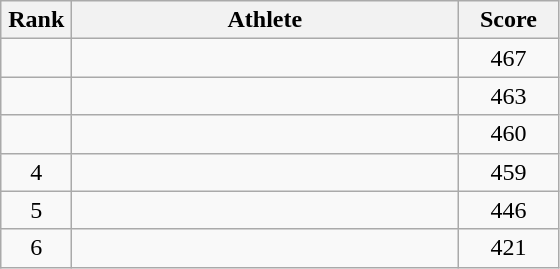<table class=wikitable style="text-align:center">
<tr>
<th width=40>Rank</th>
<th width=250>Athlete</th>
<th width=60>Score</th>
</tr>
<tr>
<td></td>
<td align=left></td>
<td>467</td>
</tr>
<tr>
<td></td>
<td align=left></td>
<td>463</td>
</tr>
<tr>
<td></td>
<td align=left></td>
<td>460</td>
</tr>
<tr>
<td>4</td>
<td align=left></td>
<td>459</td>
</tr>
<tr>
<td>5</td>
<td align=left></td>
<td>446</td>
</tr>
<tr>
<td>6</td>
<td align=left></td>
<td>421</td>
</tr>
</table>
